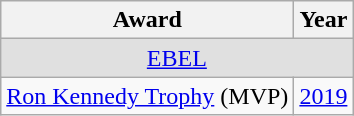<table class="wikitable">
<tr>
<th>Award</th>
<th>Year</th>
</tr>
<tr ALIGN="center" bgcolor="#e0e0e0">
<td colspan="3"><a href='#'>EBEL</a></td>
</tr>
<tr>
<td><a href='#'>Ron Kennedy Trophy</a> (MVP)</td>
<td><a href='#'>2019</a></td>
</tr>
</table>
